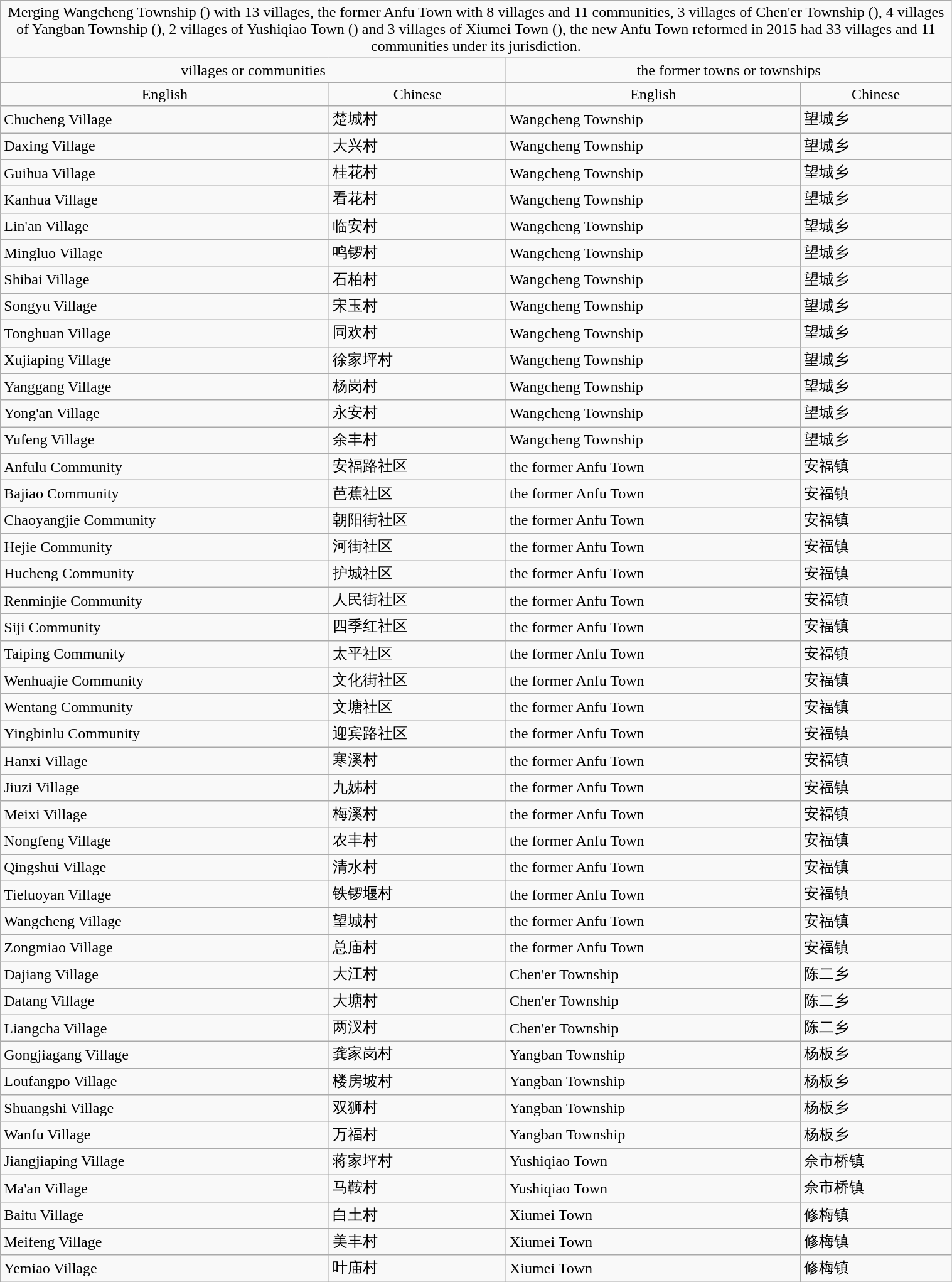<table class="wikitable" width="80%">
<tr align=center>
<td align=center colspan=4>Merging Wangcheng Township () with 13 villages, the former Anfu Town with 8 villages and 11 communities, 3 villages of Chen'er Township (), 4 villages of Yangban Township (), 2 villages of Yushiqiao Town () and 3 villages of Xiumei Town (), the new Anfu Town reformed in 2015 had 33 villages and 11 communities under its jurisdiction.</td>
</tr>
<tr align=center>
<td align=center colspan=2>villages or communities</td>
<td align=center colspan=2>the former towns or townships</td>
</tr>
<tr align=center>
<td>English</td>
<td>Chinese</td>
<td>English</td>
<td>Chinese</td>
</tr>
<tr align=left>
<td>Chucheng Village</td>
<td>楚城村</td>
<td>Wangcheng Township</td>
<td>望城乡</td>
</tr>
<tr align=left>
<td>Daxing Village</td>
<td>大兴村</td>
<td>Wangcheng Township</td>
<td>望城乡</td>
</tr>
<tr align=left>
<td>Guihua Village</td>
<td>桂花村</td>
<td>Wangcheng Township</td>
<td>望城乡</td>
</tr>
<tr align=left>
<td>Kanhua Village</td>
<td>看花村</td>
<td>Wangcheng Township</td>
<td>望城乡</td>
</tr>
<tr align=left>
<td>Lin'an Village</td>
<td>临安村</td>
<td>Wangcheng Township</td>
<td>望城乡</td>
</tr>
<tr align=left>
<td>Mingluo Village</td>
<td>鸣锣村</td>
<td>Wangcheng Township</td>
<td>望城乡</td>
</tr>
<tr align=left>
<td>Shibai Village</td>
<td>石柏村</td>
<td>Wangcheng Township</td>
<td>望城乡</td>
</tr>
<tr align=left>
<td>Songyu Village</td>
<td>宋玉村</td>
<td>Wangcheng Township</td>
<td>望城乡</td>
</tr>
<tr align=left>
<td>Tonghuan Village</td>
<td>同欢村</td>
<td>Wangcheng Township</td>
<td>望城乡</td>
</tr>
<tr align=left>
<td>Xujiaping Village</td>
<td>徐家坪村</td>
<td>Wangcheng Township</td>
<td>望城乡</td>
</tr>
<tr align=left>
<td>Yanggang Village</td>
<td>杨岗村</td>
<td>Wangcheng Township</td>
<td>望城乡</td>
</tr>
<tr align=left>
<td>Yong'an Village</td>
<td>永安村</td>
<td>Wangcheng Township</td>
<td>望城乡</td>
</tr>
<tr align=left>
<td>Yufeng Village</td>
<td>余丰村</td>
<td>Wangcheng Township</td>
<td>望城乡</td>
</tr>
<tr align=left>
<td>Anfulu Community</td>
<td>安福路社区</td>
<td>the former Anfu Town</td>
<td>安福镇</td>
</tr>
<tr align=left>
<td>Bajiao Community</td>
<td>芭蕉社区</td>
<td>the former Anfu Town</td>
<td>安福镇</td>
</tr>
<tr align=left>
<td>Chaoyangjie Community</td>
<td>朝阳街社区</td>
<td>the former Anfu Town</td>
<td>安福镇</td>
</tr>
<tr align=left>
<td>Hejie Community</td>
<td>河街社区</td>
<td>the former Anfu Town</td>
<td>安福镇</td>
</tr>
<tr align=left>
<td>Hucheng Community</td>
<td>护城社区</td>
<td>the former Anfu Town</td>
<td>安福镇</td>
</tr>
<tr align=left>
<td>Renminjie Community</td>
<td>人民街社区</td>
<td>the former Anfu Town</td>
<td>安福镇</td>
</tr>
<tr align=left>
<td>Siji Community</td>
<td>四季红社区</td>
<td>the former Anfu Town</td>
<td>安福镇</td>
</tr>
<tr align=left>
<td>Taiping Community</td>
<td>太平社区</td>
<td>the former Anfu Town</td>
<td>安福镇</td>
</tr>
<tr align=left>
<td>Wenhuajie Community</td>
<td>文化街社区</td>
<td>the former Anfu Town</td>
<td>安福镇</td>
</tr>
<tr align=left>
<td>Wentang Community</td>
<td>文塘社区</td>
<td>the former Anfu Town</td>
<td>安福镇</td>
</tr>
<tr align=left>
<td>Yingbinlu Community</td>
<td>迎宾路社区</td>
<td>the former Anfu Town</td>
<td>安福镇</td>
</tr>
<tr align=left>
<td>Hanxi Village</td>
<td>寒溪村</td>
<td>the former Anfu Town</td>
<td>安福镇</td>
</tr>
<tr align=left>
<td>Jiuzi Village</td>
<td>九姊村</td>
<td>the former Anfu Town</td>
<td>安福镇</td>
</tr>
<tr align=left>
<td>Meixi Village</td>
<td>梅溪村</td>
<td>the former Anfu Town</td>
<td>安福镇</td>
</tr>
<tr align=left>
<td>Nongfeng Village</td>
<td>农丰村</td>
<td>the former Anfu Town</td>
<td>安福镇</td>
</tr>
<tr align=left>
<td>Qingshui Village</td>
<td>清水村</td>
<td>the former Anfu Town</td>
<td>安福镇</td>
</tr>
<tr align=left>
<td>Tieluoyan Village</td>
<td>铁锣堰村</td>
<td>the former Anfu Town</td>
<td>安福镇</td>
</tr>
<tr align=left>
<td>Wangcheng Village</td>
<td>望城村</td>
<td>the former Anfu Town</td>
<td>安福镇</td>
</tr>
<tr align=left>
<td>Zongmiao Village</td>
<td>总庙村</td>
<td>the former Anfu Town</td>
<td>安福镇</td>
</tr>
<tr align=left>
<td>Dajiang Village</td>
<td>大江村</td>
<td>Chen'er Township</td>
<td>陈二乡</td>
</tr>
<tr align=left>
<td>Datang Village</td>
<td>大塘村</td>
<td>Chen'er Township</td>
<td>陈二乡</td>
</tr>
<tr align=left>
<td>Liangcha Village</td>
<td>两汊村</td>
<td>Chen'er Township</td>
<td>陈二乡</td>
</tr>
<tr align=left>
<td>Gongjiagang Village</td>
<td>龚家岗村</td>
<td>Yangban Township</td>
<td>杨板乡</td>
</tr>
<tr align=left>
<td>Loufangpo Village</td>
<td>楼房坡村</td>
<td>Yangban Township</td>
<td>杨板乡</td>
</tr>
<tr align=left>
<td>Shuangshi Village</td>
<td>双狮村</td>
<td>Yangban Township</td>
<td>杨板乡</td>
</tr>
<tr align=left>
<td>Wanfu Village</td>
<td>万福村</td>
<td>Yangban Township</td>
<td>杨板乡</td>
</tr>
<tr align=left>
<td>Jiangjiaping Village</td>
<td>蒋家坪村</td>
<td>Yushiqiao Town</td>
<td>佘市桥镇</td>
</tr>
<tr align=left>
<td>Ma'an Village</td>
<td>马鞍村</td>
<td>Yushiqiao Town</td>
<td>佘市桥镇</td>
</tr>
<tr align=left>
<td>Baitu Village</td>
<td>白土村</td>
<td>Xiumei Town</td>
<td>修梅镇</td>
</tr>
<tr align=left>
<td>Meifeng Village</td>
<td>美丰村</td>
<td>Xiumei Town</td>
<td>修梅镇</td>
</tr>
<tr align=left>
<td>Yemiao Village</td>
<td>叶庙村</td>
<td>Xiumei Town</td>
<td>修梅镇</td>
</tr>
</table>
